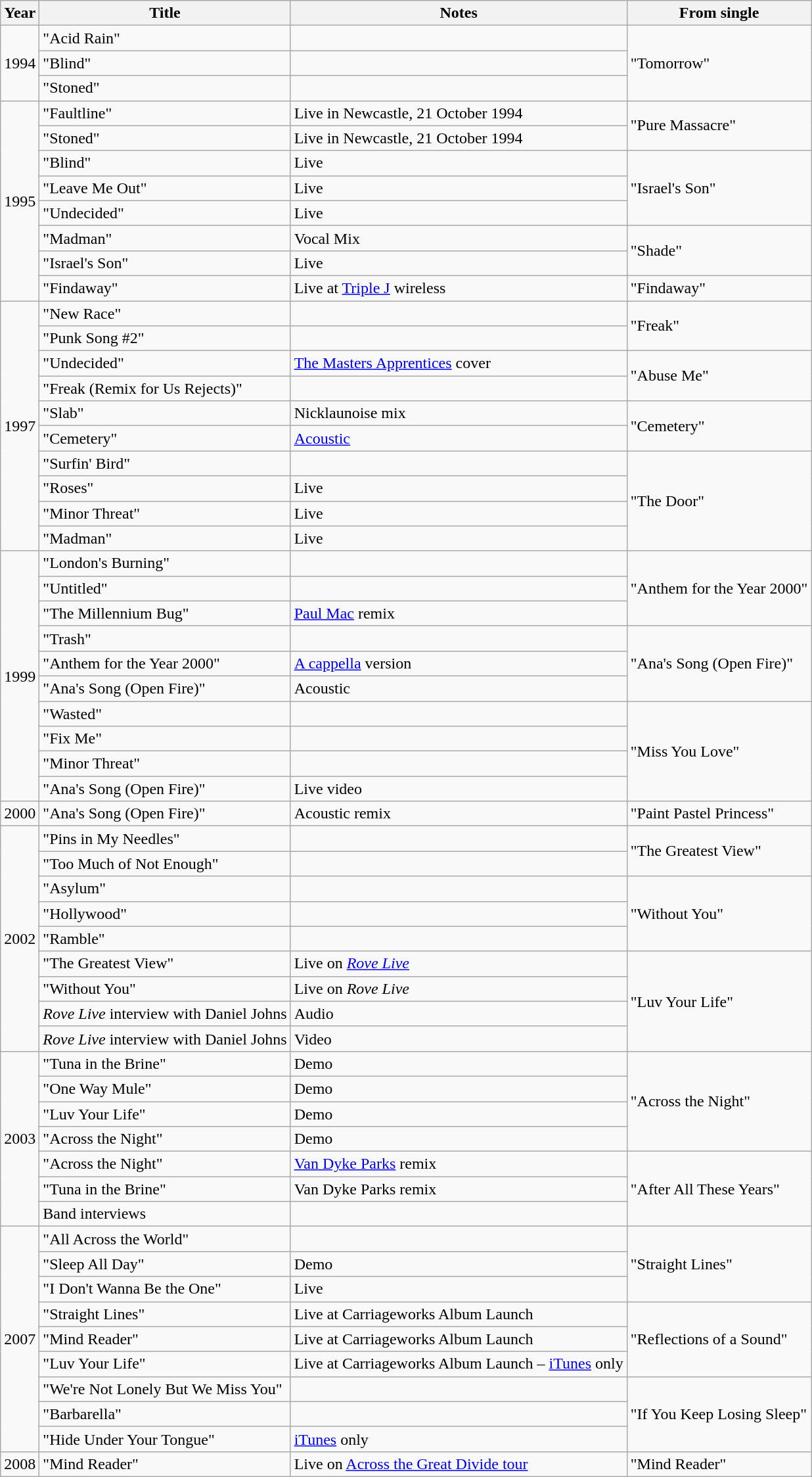<table class="wikitable">
<tr>
<th>Year</th>
<th>Title</th>
<th>Notes</th>
<th>From single</th>
</tr>
<tr>
<td rowspan="3">1994</td>
<td>"Acid Rain"</td>
<td></td>
<td rowspan=3>"Tomorrow"</td>
</tr>
<tr>
<td>"Blind"</td>
<td></td>
</tr>
<tr>
<td>"Stoned"</td>
<td></td>
</tr>
<tr>
<td rowspan="8">1995</td>
<td>"Faultline"</td>
<td>Live in Newcastle, 21 October 1994</td>
<td rowspan=2>"Pure Massacre"</td>
</tr>
<tr>
<td>"Stoned"</td>
<td>Live in Newcastle, 21 October 1994</td>
</tr>
<tr>
<td>"Blind"</td>
<td>Live</td>
<td rowspan=3>"Israel's Son"</td>
</tr>
<tr>
<td>"Leave Me Out"</td>
<td>Live</td>
</tr>
<tr>
<td>"Undecided"</td>
<td>Live</td>
</tr>
<tr>
<td>"Madman"</td>
<td>Vocal Mix</td>
<td rowspan=2>"Shade"</td>
</tr>
<tr>
<td>"Israel's Son"</td>
<td>Live</td>
</tr>
<tr>
<td>"Findaway"</td>
<td>Live at <a href='#'>Triple J</a> wireless</td>
<td>"Findaway"</td>
</tr>
<tr>
<td rowspan="10">1997</td>
<td>"New Race"</td>
<td></td>
<td rowspan=2>"Freak"</td>
</tr>
<tr>
<td>"Punk Song #2"</td>
<td></td>
</tr>
<tr>
<td>"Undecided"</td>
<td><a href='#'>The Masters Apprentices</a> cover</td>
<td rowspan=2>"Abuse Me"</td>
</tr>
<tr>
<td>"Freak (Remix for Us Rejects)"</td>
<td></td>
</tr>
<tr>
<td>"Slab"</td>
<td>Nicklaunoise mix</td>
<td rowspan=2>"Cemetery"</td>
</tr>
<tr>
<td>"Cemetery"</td>
<td><a href='#'>Acoustic</a></td>
</tr>
<tr>
<td>"Surfin' Bird"</td>
<td></td>
<td rowspan=4>"The Door"</td>
</tr>
<tr>
<td>"Roses"</td>
<td>Live</td>
</tr>
<tr>
<td>"Minor Threat"</td>
<td>Live</td>
</tr>
<tr>
<td>"Madman"</td>
<td>Live</td>
</tr>
<tr>
<td rowspan="10">1999</td>
<td>"London's Burning"</td>
<td></td>
<td rowspan=3>"Anthem for the Year 2000"</td>
</tr>
<tr>
<td>"Untitled"</td>
<td></td>
</tr>
<tr>
<td>"The Millennium Bug"</td>
<td><a href='#'>Paul Mac</a> remix</td>
</tr>
<tr>
<td>"Trash"</td>
<td></td>
<td rowspan=3>"Ana's Song (Open Fire)"</td>
</tr>
<tr>
<td>"Anthem for the Year 2000"</td>
<td><a href='#'>A cappella</a> version</td>
</tr>
<tr>
<td>"Ana's Song (Open Fire)"</td>
<td>Acoustic</td>
</tr>
<tr>
<td>"Wasted"</td>
<td></td>
<td rowspan=4>"Miss You Love"</td>
</tr>
<tr>
<td>"Fix Me"</td>
<td></td>
</tr>
<tr>
<td>"Minor Threat"</td>
<td></td>
</tr>
<tr>
<td>"Ana's Song (Open Fire)"</td>
<td>Live video</td>
</tr>
<tr>
<td>2000</td>
<td>"Ana's Song (Open Fire)"</td>
<td>Acoustic remix</td>
<td>"Paint Pastel Princess"</td>
</tr>
<tr>
<td rowspan="9">2002</td>
<td>"Pins in My Needles"</td>
<td></td>
<td rowspan=2>"The Greatest View"</td>
</tr>
<tr>
<td>"Too Much of Not Enough"</td>
<td></td>
</tr>
<tr>
<td>"Asylum"</td>
<td></td>
<td rowspan=3>"Without You"</td>
</tr>
<tr>
<td>"Hollywood"</td>
<td></td>
</tr>
<tr>
<td>"Ramble"</td>
<td></td>
</tr>
<tr>
<td>"The Greatest View"</td>
<td>Live on <em><a href='#'>Rove Live</a></em></td>
<td rowspan=4>"Luv Your Life"</td>
</tr>
<tr>
<td>"Without You"</td>
<td>Live on <em>Rove Live</em></td>
</tr>
<tr>
<td><em>Rove Live</em> interview with Daniel Johns</td>
<td>Audio</td>
</tr>
<tr>
<td><em>Rove Live</em> interview with Daniel Johns</td>
<td>Video</td>
</tr>
<tr>
<td rowspan="7">2003</td>
<td>"Tuna in the Brine"</td>
<td>Demo</td>
<td rowspan=4>"Across the Night"</td>
</tr>
<tr>
<td>"One Way Mule"</td>
<td>Demo</td>
</tr>
<tr>
<td>"Luv Your Life"</td>
<td>Demo</td>
</tr>
<tr>
<td>"Across the Night"</td>
<td>Demo</td>
</tr>
<tr>
<td>"Across the Night"</td>
<td><a href='#'>Van Dyke Parks</a> remix</td>
<td rowspan=3>"After All These Years"</td>
</tr>
<tr>
<td>"Tuna in the Brine"</td>
<td>Van Dyke Parks remix</td>
</tr>
<tr>
<td>Band interviews</td>
<td></td>
</tr>
<tr>
<td rowspan="9">2007</td>
<td>"All Across the World"</td>
<td></td>
<td rowspan=3>"Straight Lines"</td>
</tr>
<tr>
<td>"Sleep All Day"</td>
<td>Demo</td>
</tr>
<tr>
<td>"I Don't Wanna Be the One"</td>
<td>Live</td>
</tr>
<tr>
<td>"Straight Lines"</td>
<td>Live at Carriageworks Album Launch</td>
<td rowspan=3>"Reflections of a Sound"</td>
</tr>
<tr>
<td>"Mind Reader"</td>
<td>Live at Carriageworks Album Launch</td>
</tr>
<tr>
<td>"Luv Your Life"</td>
<td>Live at Carriageworks Album Launch – <a href='#'>iTunes</a> only</td>
</tr>
<tr>
<td>"We're Not Lonely But We Miss You"</td>
<td></td>
<td rowspan=3>"If You Keep Losing Sleep"</td>
</tr>
<tr>
<td>"Barbarella"</td>
<td></td>
</tr>
<tr>
<td>"Hide Under Your Tongue"</td>
<td><a href='#'>iTunes</a> only</td>
</tr>
<tr>
<td>2008</td>
<td>"Mind Reader"</td>
<td>Live on <a href='#'>Across the Great Divide tour</a></td>
<td>"Mind Reader"</td>
</tr>
</table>
